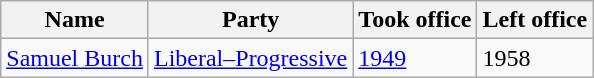<table class="wikitable">
<tr>
<th>Name</th>
<th>Party</th>
<th>Took office</th>
<th>Left office</th>
</tr>
<tr>
<td><a href='#'>Samuel Burch</a></td>
<td bgcolor=><a href='#'>Liberal–Progressive</a></td>
<td><a href='#'>1949</a></td>
<td>1958</td>
</tr>
</table>
